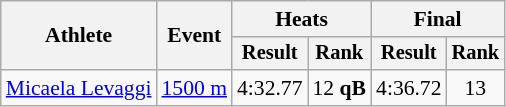<table class="wikitable" style="font-size:90%">
<tr>
<th rowspan=2>Athlete</th>
<th rowspan=2>Event</th>
<th colspan=2>Heats</th>
<th colspan=2>Final</th>
</tr>
<tr style="font-size:95%">
<th>Result</th>
<th>Rank</th>
<th>Result</th>
<th>Rank</th>
</tr>
<tr align=center>
<td align=left><a href='#'>Micaela Levaggi</a></td>
<td align=left><a href='#'>1500 m</a></td>
<td>4:32.77</td>
<td>12 <strong>qB</strong></td>
<td>4:36.72</td>
<td>13</td>
</tr>
</table>
